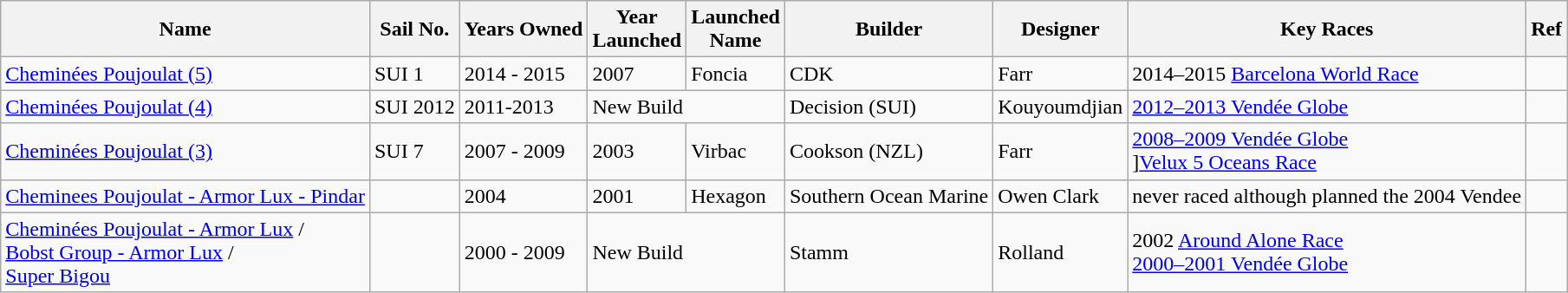<table class="wikitable sortable">
<tr>
<th>Name</th>
<th>Sail No.</th>
<th>Years Owned</th>
<th>Year<br>Launched</th>
<th>Launched<br>Name</th>
<th>Builder</th>
<th>Designer</th>
<th>Key Races</th>
<th>Ref</th>
</tr>
<tr>
<td><a href='#'>Cheminées Poujoulat (5)</a></td>
<td>SUI 1</td>
<td>2014 - 2015</td>
<td>2007</td>
<td>Foncia</td>
<td>CDK</td>
<td>Farr</td>
<td>2014–2015 <a href='#'>Barcelona World Race</a></td>
<td></td>
</tr>
<tr>
<td><a href='#'>Cheminées Poujoulat (4)</a></td>
<td>SUI 2012</td>
<td>2011-2013</td>
<td colspan=2>New Build</td>
<td>Decision (SUI)</td>
<td>Kouyoumdjian</td>
<td><a href='#'>2012–2013 Vendée Globe</a></td>
</tr>
<tr>
<td><a href='#'>Cheminées Poujoulat (3)</a></td>
<td>SUI 7</td>
<td>2007 - 2009</td>
<td>2003</td>
<td>Virbac</td>
<td>Cookson (NZL)</td>
<td>Farr</td>
<td><a href='#'>2008–2009 Vendée Globe</a><br>]<a href='#'>Velux 5 Oceans Race</a></td>
<td></td>
</tr>
<tr>
<td><a href='#'>Cheminees Poujoulat - Armor Lux - Pindar</a></td>
<td></td>
<td>2004</td>
<td>2001</td>
<td>Hexagon</td>
<td>Southern Ocean Marine</td>
<td>Owen Clark</td>
<td>never raced although planned the 2004 Vendee</td>
<td></td>
</tr>
<tr>
<td><a href='#'>Cheminées Poujoulat - Armor Lux</a> /<br><a href='#'>Bobst Group - Armor Lux</a> /<br><a href='#'>Super Bigou</a></td>
<td></td>
<td>2000 - 2009</td>
<td colspan=2>New Build</td>
<td>Stamm</td>
<td>Rolland</td>
<td>2002 <a href='#'>Around Alone Race</a><br><a href='#'>2000–2001 Vendée Globe</a></td>
<td></td>
</tr>
</table>
